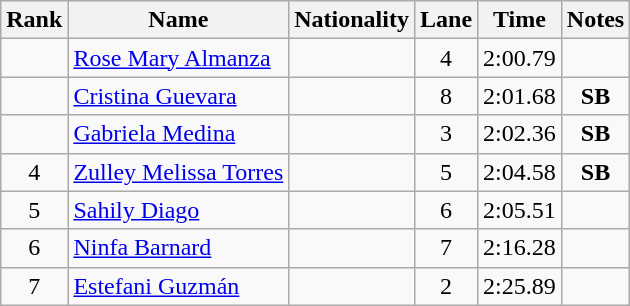<table class="wikitable sortable" style="text-align:center">
<tr>
<th>Rank</th>
<th>Name</th>
<th>Nationality</th>
<th>Lane</th>
<th>Time</th>
<th>Notes</th>
</tr>
<tr>
<td></td>
<td align=left><a href='#'>Rose Mary Almanza</a></td>
<td align=left></td>
<td>4</td>
<td>2:00.79</td>
<td></td>
</tr>
<tr>
<td></td>
<td align=left><a href='#'>Cristina Guevara</a></td>
<td align=left></td>
<td>8</td>
<td>2:01.68</td>
<td><strong>SB</strong></td>
</tr>
<tr>
<td></td>
<td align=left><a href='#'>Gabriela Medina</a></td>
<td align=left></td>
<td>3</td>
<td>2:02.36</td>
<td><strong>SB</strong></td>
</tr>
<tr>
<td>4</td>
<td align=left><a href='#'>Zulley Melissa Torres</a></td>
<td align=left></td>
<td>5</td>
<td>2:04.58</td>
<td><strong>SB</strong></td>
</tr>
<tr>
<td>5</td>
<td align=left><a href='#'>Sahily Diago</a></td>
<td align=left></td>
<td>6</td>
<td>2:05.51</td>
<td></td>
</tr>
<tr>
<td>6</td>
<td align=left><a href='#'>Ninfa Barnard</a></td>
<td align=left></td>
<td>7</td>
<td>2:16.28</td>
<td></td>
</tr>
<tr>
<td>7</td>
<td align=left><a href='#'>Estefani Guzmán</a></td>
<td align=left></td>
<td>2</td>
<td>2:25.89</td>
<td></td>
</tr>
</table>
